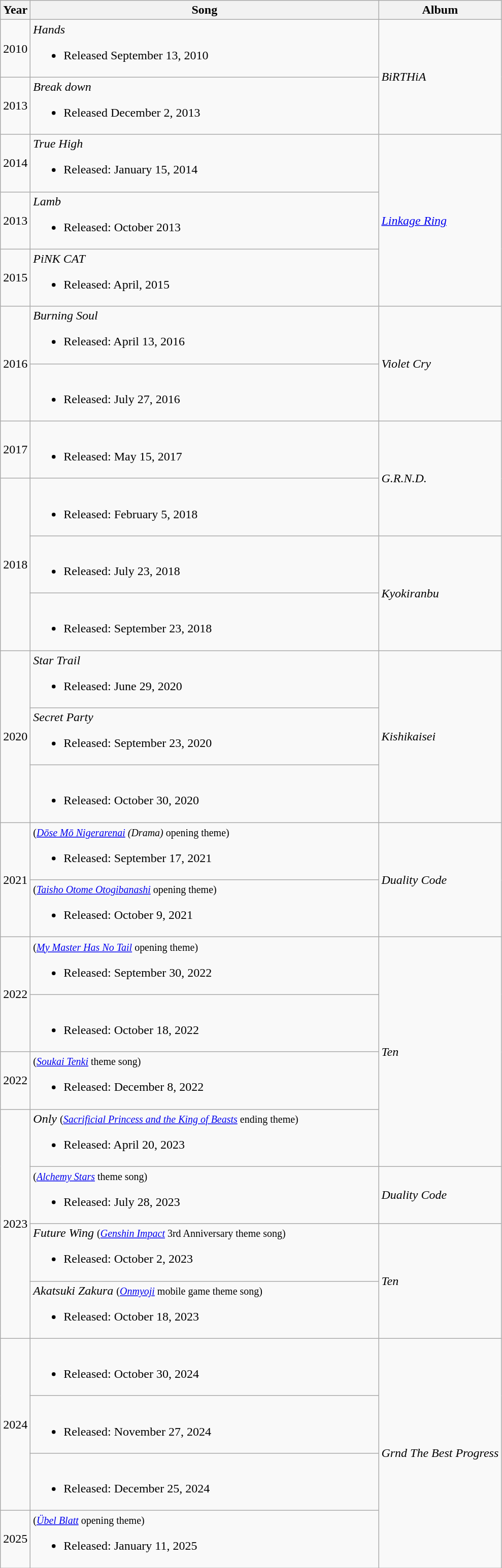<table class="wikitable" border="1">
<tr>
<th rowspan="1">Year</th>
<th rowspan="1" width="450">Song</th>
<th rowspan="1">Album</th>
</tr>
<tr>
<td rowspan="1">2010</td>
<td align="left"><em>Hands</em><br><ul><li>Released September 13, 2010</li></ul></td>
<td rowspan="2"><em>BiRTHiA</em></td>
</tr>
<tr>
<td rowspan="1">2013</td>
<td align="left"><em>Break down</em><br><ul><li>Released December 2, 2013</li></ul></td>
</tr>
<tr>
<td rowspan="1">2014</td>
<td align="left"><em>True High</em><br><ul><li>Released: January 15, 2014</li></ul></td>
<td rowspan="3"><em><a href='#'>Linkage Ring</a></em></td>
</tr>
<tr>
<td rowspan="1">2013</td>
<td align="left"><em>Lamb</em><br><ul><li>Released: October 2013</li></ul></td>
</tr>
<tr>
<td rowspan="1">2015</td>
<td align="left"><em>PiNK CAT</em><br><ul><li>Released: April, 2015</li></ul></td>
</tr>
<tr>
<td rowspan="2">2016</td>
<td align="left"><em>Burning Soul</em><br><ul><li>Released: April 13, 2016</li></ul></td>
<td rowspan="2"><em>Violet Cry</em></td>
</tr>
<tr>
<td align="left"><br><ul><li>Released: July 27, 2016</li></ul></td>
</tr>
<tr>
<td rowspan="1">2017</td>
<td align="left"><br><ul><li>Released: May 15, 2017</li></ul></td>
<td rowspan="2"><em>G.R.N.D.</em></td>
</tr>
<tr>
<td rowspan="3">2018</td>
<td align="left"><br><ul><li>Released: February 5, 2018</li></ul></td>
</tr>
<tr>
<td align="left"><br><ul><li>Released: July 23, 2018</li></ul></td>
<td rowspan="2"><em>Kyokiranbu</em></td>
</tr>
<tr>
<td align="left"><br><ul><li>Released: September 23, 2018</li></ul></td>
</tr>
<tr>
<td rowspan="3">2020</td>
<td align="left"><em>Star Trail</em><br><ul><li>Released: June 29, 2020</li></ul></td>
<td rowspan="3"><em>Kishikaisei</em></td>
</tr>
<tr>
<td align="left"><em>Secret Party</em><br><ul><li>Released: September 23, 2020</li></ul></td>
</tr>
<tr>
<td align="left"><br><ul><li>Released: October 30, 2020</li></ul></td>
</tr>
<tr>
<td rowspan="2">2021</td>
<td align="left"> <small>(<em><a href='#'>Dōse Mō Nigerarenai</a> (Drama)</em> opening theme)</small><br><ul><li>Released: September 17, 2021</li></ul></td>
<td rowspan="2"><em>Duality Code</em></td>
</tr>
<tr>
<td align="left"> <small>(<em><a href='#'>Taisho Otome Otogibanashi</a></em> opening theme)</small><br><ul><li>Released: October 9, 2021</li></ul></td>
</tr>
<tr>
<td rowspan="2">2022</td>
<td align="left"> <small>(<em><a href='#'>My Master Has No Tail</a></em> opening theme)</small><br><ul><li>Released: September 30, 2022</li></ul></td>
<td rowspan="4"><em>Ten</em></td>
</tr>
<tr>
<td align="left"><br><ul><li>Released: October 18, 2022</li></ul></td>
</tr>
<tr>
<td rowspan="1">2022</td>
<td align="left"> <small>(<em><a href='#'>Soukai Tenki</a></em> theme song)</small><br><ul><li>Released: December 8, 2022</li></ul></td>
</tr>
<tr>
<td rowspan="4">2023</td>
<td align="left"><em>Only</em> <small>(<em><a href='#'>Sacrificial Princess and the King of Beasts</a></em> ending theme)</small><br><ul><li>Released: April 20, 2023</li></ul></td>
</tr>
<tr>
<td align="left"> <small>(<em><a href='#'>Alchemy Stars</a></em> theme song)</small><br><ul><li>Released: July 28, 2023</li></ul></td>
<td><em>Duality Code</em></td>
</tr>
<tr>
<td align="left"><em>Future Wing</em> <small>(<em><a href='#'>Genshin Impact</a></em> 3rd Anniversary theme song)</small><br><ul><li>Released: October 2, 2023</li></ul></td>
<td rowspan="2"><em>Ten</em></td>
</tr>
<tr>
<td align="left"><em>Akatsuki Zakura</em> <small>(<em><a href='#'>Onmyoji</a></em> mobile game theme song)</small><br><ul><li>Released: October 18, 2023</li></ul></td>
</tr>
<tr>
<td rowspan="3">2024</td>
<td align="left"><br><ul><li>Released: October 30, 2024</li></ul></td>
<td rowspan="4"><em>Grnd The Best Progress</em></td>
</tr>
<tr>
<td align="left"><br><ul><li>Released: November 27, 2024</li></ul></td>
</tr>
<tr>
<td align="left"><br><ul><li>Released: December 25, 2024</li></ul></td>
</tr>
<tr>
<td rowspan="1">2025</td>
<td align="left"> <small>(<em><a href='#'>Übel Blatt</a></em> opening theme)</small><br><ul><li>Released: January 11, 2025</li></ul></td>
</tr>
</table>
